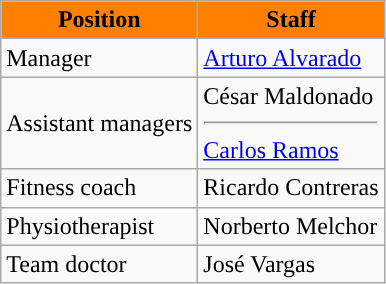<table class="wikitable">
<tr>
<th style=background-color:#FF8000;color:black>Position</th>
<th style=background-color:#FF8000;color:black>Staff</th>
</tr>
<tr>
</tr>
<tr>
<td>Manager</td>
<td> <a href='#'>Arturo Alvarado</a></td>
</tr>
<tr>
<td>Assistant managers</td>
<td> César Maldonado<hr> <a href='#'>Carlos Ramos</a></td>
</tr>
<tr>
<td>Fitness coach</td>
<td> Ricardo Contreras</td>
</tr>
<tr>
<td>Physiotherapist</td>
<td> Norberto Melchor</td>
</tr>
<tr>
<td>Team doctor</td>
<td> José Vargas</td>
</tr>
</table>
